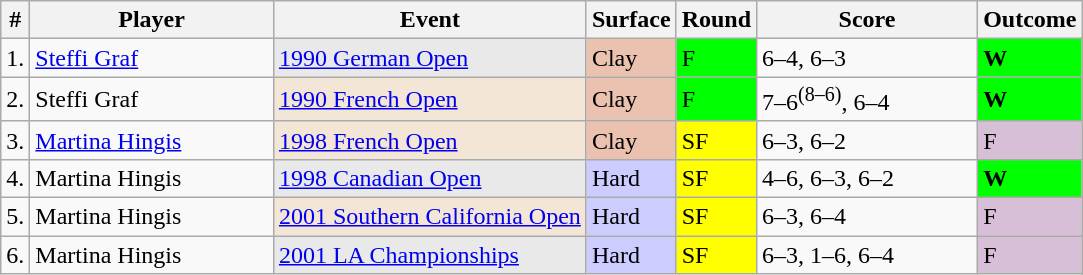<table class="wikitable sortable">
<tr>
<th>#</th>
<th width="155">Player</th>
<th>Event</th>
<th>Surface</th>
<th>Round</th>
<th width="140">Score</th>
<th>Outcome</th>
</tr>
<tr>
<td>1.</td>
<td> <a href='#'>Steffi Graf</a></td>
<td bgcolor="#e9e9e9"><a href='#'>1990 German Open</a></td>
<td bgcolor="EBC2AF">Clay</td>
<td bgcolor="lime">F</td>
<td>6–4, 6–3</td>
<td bgcolor="lime"><strong>W</strong></td>
</tr>
<tr>
<td>2.</td>
<td> Steffi Graf</td>
<td bgcolor="f3e6d7"><a href='#'>1990 French Open</a></td>
<td bgcolor="EBC2AF">Clay</td>
<td bgcolor="lime">F</td>
<td>7–6<sup>(8–6)</sup>, 6–4</td>
<td bgcolor="lime"><strong>W</strong></td>
</tr>
<tr>
<td>3.</td>
<td> <a href='#'>Martina Hingis</a></td>
<td bgcolor="f3e6d7"><a href='#'>1998 French Open</a></td>
<td bgcolor="EBC2AF">Clay</td>
<td bgcolor="yellow">SF</td>
<td>6–3, 6–2</td>
<td bgcolor="thistle">F</td>
</tr>
<tr>
<td>4.</td>
<td> Martina Hingis</td>
<td bgcolor="#e9e9e9"><a href='#'>1998 Canadian Open</a></td>
<td bgcolor="ccccff">Hard</td>
<td bgcolor="yellow">SF</td>
<td>4–6, 6–3, 6–2</td>
<td bgcolor="lime"><strong>W</strong></td>
</tr>
<tr>
<td>5.</td>
<td> Martina Hingis</td>
<td bgcolor="f3e6d7"><a href='#'>2001 Southern California Open</a></td>
<td bgcolor="ccccff">Hard</td>
<td bgcolor="yellow">SF</td>
<td>6–3, 6–4</td>
<td bgcolor="thistle">F</td>
</tr>
<tr>
<td>6.</td>
<td> Martina Hingis</td>
<td bgcolor="e9e9e9"><a href='#'>2001 LA Championships</a></td>
<td bgcolor="ccccff">Hard</td>
<td bgcolor="yellow">SF</td>
<td>6–3, 1–6, 6–4</td>
<td bgcolor="thistle">F</td>
</tr>
</table>
